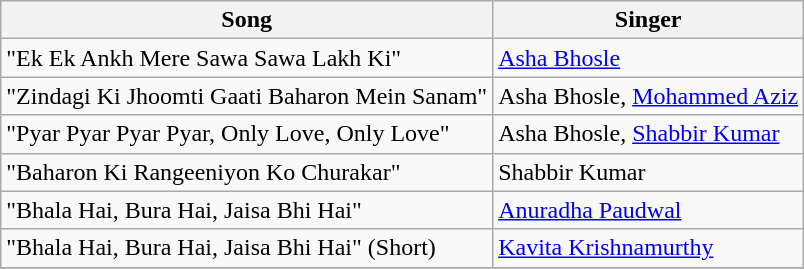<table class="wikitable">
<tr>
<th>Song</th>
<th>Singer</th>
</tr>
<tr>
<td>"Ek Ek Ankh Mere Sawa Sawa Lakh Ki"</td>
<td><a href='#'>Asha Bhosle</a></td>
</tr>
<tr>
<td>"Zindagi Ki Jhoomti Gaati Baharon Mein Sanam"</td>
<td>Asha Bhosle, <a href='#'>Mohammed Aziz</a></td>
</tr>
<tr>
<td>"Pyar Pyar Pyar Pyar, Only Love, Only Love"</td>
<td>Asha Bhosle, <a href='#'>Shabbir Kumar</a></td>
</tr>
<tr>
<td>"Baharon Ki Rangeeniyon Ko Churakar"</td>
<td>Shabbir Kumar</td>
</tr>
<tr>
<td>"Bhala Hai, Bura Hai, Jaisa Bhi Hai"</td>
<td><a href='#'>Anuradha Paudwal</a></td>
</tr>
<tr>
<td>"Bhala Hai, Bura Hai, Jaisa Bhi Hai" (Short)</td>
<td><a href='#'>Kavita Krishnamurthy</a></td>
</tr>
<tr>
</tr>
</table>
